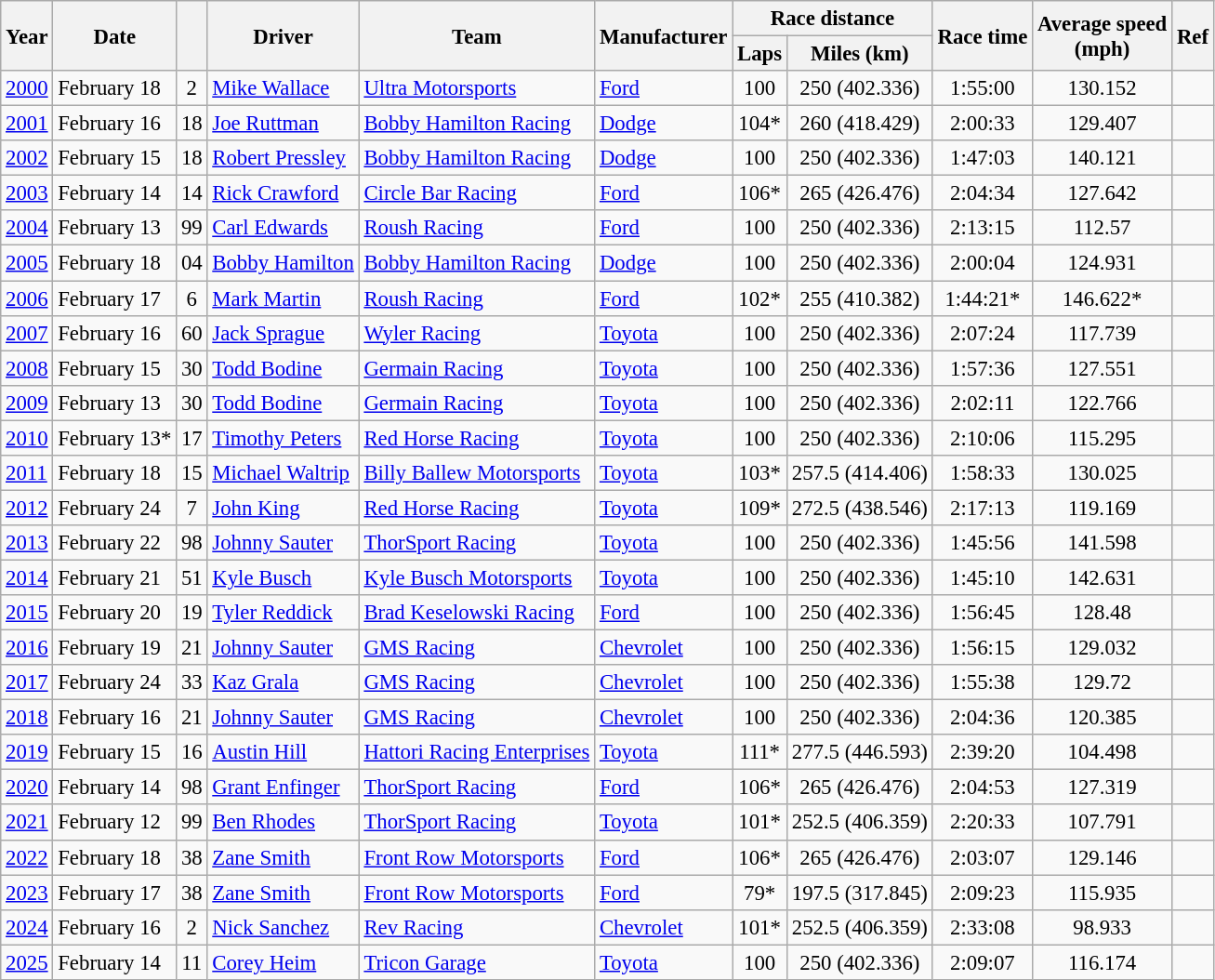<table class="wikitable" style="font-size: 95%;">
<tr>
<th rowspan="2">Year</th>
<th rowspan="2">Date</th>
<th rowspan="2"></th>
<th rowspan="2">Driver</th>
<th rowspan="2">Team</th>
<th rowspan="2">Manufacturer</th>
<th colspan="2">Race distance</th>
<th rowspan="2">Race time</th>
<th rowspan="2">Average speed<br>(mph)</th>
<th rowspan="2">Ref</th>
</tr>
<tr>
<th>Laps</th>
<th>Miles (km)</th>
</tr>
<tr>
<td><a href='#'>2000</a></td>
<td>February 18</td>
<td align="center">2</td>
<td><a href='#'>Mike Wallace</a></td>
<td><a href='#'>Ultra Motorsports</a></td>
<td><a href='#'>Ford</a></td>
<td style="text-align:center;">100</td>
<td style="text-align:center;">250 (402.336)</td>
<td style="text-align:center;">1:55:00</td>
<td style="text-align:center;">130.152</td>
<td style="text-align:center;"></td>
</tr>
<tr>
<td><a href='#'>2001</a></td>
<td>February 16</td>
<td align="center">18</td>
<td><a href='#'>Joe Ruttman</a></td>
<td><a href='#'>Bobby Hamilton Racing</a></td>
<td><a href='#'>Dodge</a></td>
<td style="text-align:center;">104*</td>
<td style="text-align:center;">260 (418.429)</td>
<td style="text-align:center;">2:00:33</td>
<td style="text-align:center;">129.407</td>
<td style="text-align:center;"></td>
</tr>
<tr>
<td><a href='#'>2002</a></td>
<td>February 15</td>
<td align="center">18</td>
<td><a href='#'>Robert Pressley</a></td>
<td><a href='#'>Bobby Hamilton Racing</a></td>
<td><a href='#'>Dodge</a></td>
<td style="text-align:center;">100</td>
<td style="text-align:center;">250 (402.336)</td>
<td style="text-align:center;">1:47:03</td>
<td style="text-align:center;">140.121</td>
<td style="text-align:center;"></td>
</tr>
<tr>
<td><a href='#'>2003</a></td>
<td>February 14</td>
<td align="center">14</td>
<td><a href='#'>Rick Crawford</a></td>
<td><a href='#'>Circle Bar Racing</a></td>
<td><a href='#'>Ford</a></td>
<td style="text-align:center;">106*</td>
<td style="text-align:center;">265 (426.476)</td>
<td style="text-align:center;">2:04:34</td>
<td style="text-align:center;">127.642</td>
<td style="text-align:center;"></td>
</tr>
<tr>
<td><a href='#'>2004</a></td>
<td>February 13</td>
<td align="center">99</td>
<td><a href='#'>Carl Edwards</a></td>
<td><a href='#'>Roush Racing</a></td>
<td><a href='#'>Ford</a></td>
<td style="text-align:center;">100</td>
<td style="text-align:center;">250 (402.336)</td>
<td style="text-align:center;">2:13:15</td>
<td style="text-align:center;">112.57</td>
<td style="text-align:center;"></td>
</tr>
<tr>
<td><a href='#'>2005</a></td>
<td>February 18</td>
<td align="center">04</td>
<td><a href='#'>Bobby Hamilton</a></td>
<td><a href='#'>Bobby Hamilton Racing</a></td>
<td><a href='#'>Dodge</a></td>
<td style="text-align:center;">100</td>
<td style="text-align:center;">250 (402.336)</td>
<td style="text-align:center;">2:00:04</td>
<td style="text-align:center;">124.931</td>
<td style="text-align:center;"></td>
</tr>
<tr>
<td><a href='#'>2006</a></td>
<td>February 17</td>
<td align="center">6</td>
<td><a href='#'>Mark Martin</a></td>
<td><a href='#'>Roush Racing</a></td>
<td><a href='#'>Ford</a></td>
<td style="text-align:center;">102*</td>
<td style="text-align:center;">255 (410.382)</td>
<td style="text-align:center;">1:44:21*</td>
<td style="text-align:center;">146.622*</td>
<td style="text-align:center;"></td>
</tr>
<tr>
<td><a href='#'>2007</a></td>
<td>February 16</td>
<td align="center">60</td>
<td><a href='#'>Jack Sprague</a></td>
<td><a href='#'>Wyler Racing</a></td>
<td><a href='#'>Toyota</a></td>
<td style="text-align:center;">100</td>
<td style="text-align:center;">250 (402.336)</td>
<td style="text-align:center;">2:07:24</td>
<td style="text-align:center;">117.739</td>
<td style="text-align:center;"></td>
</tr>
<tr>
<td><a href='#'>2008</a></td>
<td>February 15</td>
<td align="center">30</td>
<td><a href='#'>Todd Bodine</a></td>
<td><a href='#'>Germain Racing</a></td>
<td><a href='#'>Toyota</a></td>
<td style="text-align:center;">100</td>
<td style="text-align:center;">250 (402.336)</td>
<td style="text-align:center;">1:57:36</td>
<td style="text-align:center;">127.551</td>
<td style="text-align:center;"></td>
</tr>
<tr>
<td><a href='#'>2009</a></td>
<td>February 13</td>
<td align="center">30</td>
<td><a href='#'>Todd Bodine</a></td>
<td><a href='#'>Germain Racing</a></td>
<td><a href='#'>Toyota</a></td>
<td style="text-align:center;">100</td>
<td style="text-align:center;">250 (402.336)</td>
<td style="text-align:center;">2:02:11</td>
<td style="text-align:center;">122.766</td>
<td style="text-align:center;"></td>
</tr>
<tr>
<td><a href='#'>2010</a></td>
<td>February 13*</td>
<td align="center">17</td>
<td><a href='#'>Timothy Peters</a></td>
<td><a href='#'>Red Horse Racing</a></td>
<td><a href='#'>Toyota</a></td>
<td style="text-align:center;">100</td>
<td style="text-align:center;">250 (402.336)</td>
<td style="text-align:center;">2:10:06</td>
<td style="text-align:center;">115.295</td>
<td style="text-align:center;"></td>
</tr>
<tr>
<td><a href='#'>2011</a></td>
<td>February 18</td>
<td align="center">15</td>
<td><a href='#'>Michael Waltrip</a></td>
<td><a href='#'>Billy Ballew Motorsports</a></td>
<td><a href='#'>Toyota</a></td>
<td style="text-align:center;">103*</td>
<td style="text-align:center;">257.5 (414.406)</td>
<td style="text-align:center;">1:58:33</td>
<td style="text-align:center;">130.025</td>
<td style="text-align:center;"></td>
</tr>
<tr>
<td><a href='#'>2012</a></td>
<td>February 24</td>
<td align="center">7</td>
<td><a href='#'>John King</a></td>
<td><a href='#'>Red Horse Racing</a></td>
<td><a href='#'>Toyota</a></td>
<td style="text-align:center;">109*</td>
<td style="text-align:center;">272.5 (438.546)</td>
<td style="text-align:center;">2:17:13</td>
<td style="text-align:center;">119.169</td>
<td style="text-align:center;"></td>
</tr>
<tr>
<td><a href='#'>2013</a></td>
<td>February 22</td>
<td align="center">98</td>
<td><a href='#'>Johnny Sauter</a></td>
<td><a href='#'>ThorSport Racing</a></td>
<td><a href='#'>Toyota</a></td>
<td style="text-align:center;">100</td>
<td style="text-align:center;">250 (402.336)</td>
<td style="text-align:center;">1:45:56</td>
<td style="text-align:center;">141.598</td>
<td style="text-align:center;"></td>
</tr>
<tr>
<td><a href='#'>2014</a></td>
<td>February 21</td>
<td align="center">51</td>
<td><a href='#'>Kyle Busch</a></td>
<td><a href='#'>Kyle Busch Motorsports</a></td>
<td><a href='#'>Toyota</a></td>
<td style="text-align:center;">100</td>
<td style="text-align:center;">250 (402.336)</td>
<td style="text-align:center;">1:45:10</td>
<td style="text-align:center;">142.631</td>
<td style="text-align:center;"></td>
</tr>
<tr>
<td><a href='#'>2015</a></td>
<td>February 20</td>
<td align="center">19</td>
<td><a href='#'>Tyler Reddick</a></td>
<td><a href='#'>Brad Keselowski Racing</a></td>
<td><a href='#'>Ford</a></td>
<td style="text-align:center;">100</td>
<td style="text-align:center;">250 (402.336)</td>
<td style="text-align:center;">1:56:45</td>
<td style="text-align:center;">128.48</td>
<td style="text-align:center;"></td>
</tr>
<tr>
<td><a href='#'>2016</a></td>
<td>February 19</td>
<td align="center">21</td>
<td><a href='#'>Johnny Sauter</a></td>
<td><a href='#'>GMS Racing</a></td>
<td><a href='#'>Chevrolet</a></td>
<td style="text-align:center;">100</td>
<td style="text-align:center;">250 (402.336)</td>
<td style="text-align:center;">1:56:15</td>
<td style="text-align:center;">129.032</td>
<td style="text-align:center;"></td>
</tr>
<tr>
<td><a href='#'>2017</a></td>
<td>February 24</td>
<td align="center">33</td>
<td><a href='#'>Kaz Grala</a></td>
<td><a href='#'>GMS Racing</a></td>
<td><a href='#'>Chevrolet</a></td>
<td style="text-align:center;">100</td>
<td style="text-align:center;">250 (402.336)</td>
<td style="text-align:center;">1:55:38</td>
<td style="text-align:center;">129.72</td>
<td style="text-align:center;"></td>
</tr>
<tr>
<td><a href='#'>2018</a></td>
<td>February 16</td>
<td align="center">21</td>
<td><a href='#'>Johnny Sauter</a></td>
<td><a href='#'>GMS Racing</a></td>
<td><a href='#'>Chevrolet</a></td>
<td style="text-align:center;">100</td>
<td style="text-align:center;">250 (402.336)</td>
<td style="text-align:center;">2:04:36</td>
<td style="text-align:center;">120.385</td>
<td style="text-align:center;"></td>
</tr>
<tr>
<td><a href='#'>2019</a></td>
<td>February 15</td>
<td align="center">16</td>
<td><a href='#'>Austin Hill</a></td>
<td><a href='#'>Hattori Racing Enterprises</a></td>
<td><a href='#'>Toyota</a></td>
<td style="text-align:center;">111*</td>
<td style="text-align:center;">277.5 (446.593)</td>
<td style="text-align:center;">2:39:20</td>
<td style="text-align:center;">104.498</td>
<td style="text-align:center;"></td>
</tr>
<tr>
<td><a href='#'>2020</a></td>
<td>February 14</td>
<td align="center">98</td>
<td><a href='#'>Grant Enfinger</a></td>
<td><a href='#'>ThorSport Racing</a></td>
<td><a href='#'>Ford</a></td>
<td style="text-align:center;">106*</td>
<td style="text-align:center;">265 (426.476)</td>
<td style="text-align:center;">2:04:53</td>
<td style="text-align:center;">127.319</td>
<td style="text-align:center;"></td>
</tr>
<tr>
<td><a href='#'>2021</a></td>
<td>February 12</td>
<td align="center">99</td>
<td><a href='#'>Ben Rhodes</a></td>
<td><a href='#'>ThorSport Racing</a></td>
<td><a href='#'>Toyota</a></td>
<td style="text-align:center;">101*</td>
<td style="text-align:center;">252.5 (406.359)</td>
<td style="text-align:center;">2:20:33</td>
<td style="text-align:center;">107.791</td>
<td style="text-align:center;"></td>
</tr>
<tr>
<td><a href='#'>2022</a></td>
<td>February 18</td>
<td align="center">38</td>
<td><a href='#'>Zane Smith</a></td>
<td><a href='#'>Front Row Motorsports</a></td>
<td><a href='#'>Ford</a></td>
<td style="text-align:center;">106*</td>
<td style="text-align:center;">265 (426.476)</td>
<td style="text-align:center;">2:03:07</td>
<td style="text-align:center;">129.146</td>
<td style="text-align:center;"></td>
</tr>
<tr>
<td><a href='#'>2023</a></td>
<td>February 17</td>
<td align="center">38</td>
<td><a href='#'>Zane Smith</a></td>
<td><a href='#'>Front Row Motorsports</a></td>
<td><a href='#'>Ford</a></td>
<td style="text-align:center;">79*</td>
<td style="text-align:center;">197.5 (317.845)</td>
<td style="text-align:center;">2:09:23</td>
<td style="text-align:center;">115.935</td>
<td style="text-align:center;"></td>
</tr>
<tr>
<td><a href='#'>2024</a></td>
<td>February 16</td>
<td align="center">2</td>
<td><a href='#'>Nick Sanchez</a></td>
<td><a href='#'>Rev Racing</a></td>
<td><a href='#'>Chevrolet</a></td>
<td style="text-align:center;">101*</td>
<td style="text-align:center;">252.5 (406.359)</td>
<td style="text-align:center;">2:33:08</td>
<td style="text-align:center;">98.933</td>
<td style="text-align:center;"></td>
</tr>
<tr>
<td><a href='#'>2025</a></td>
<td>February 14</td>
<td align="center">11</td>
<td><a href='#'>Corey Heim</a></td>
<td><a href='#'>Tricon Garage</a></td>
<td><a href='#'>Toyota</a></td>
<td style="text-align:center;">100</td>
<td style="text-align:center;">250 (402.336)</td>
<td style="text-align:center;">2:09:07</td>
<td style="text-align:center;">116.174</td>
<td style="text-align:center;"></td>
</tr>
</table>
